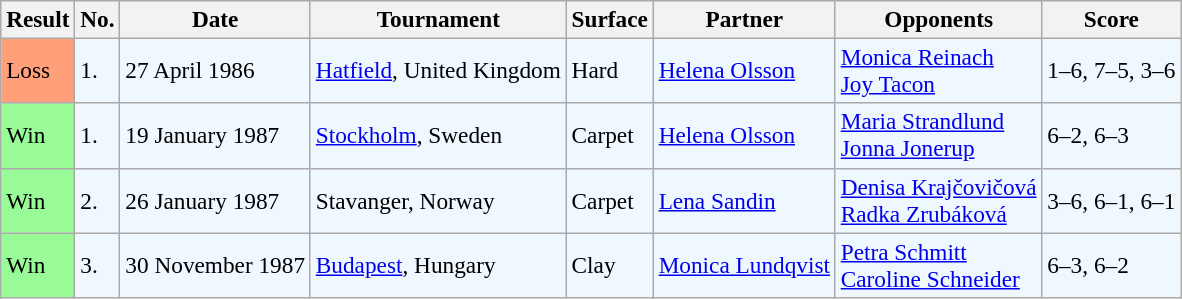<table class="sortable wikitable" style="font-size:97%">
<tr>
<th>Result</th>
<th>No.</th>
<th>Date</th>
<th>Tournament</th>
<th>Surface</th>
<th>Partner</th>
<th>Opponents</th>
<th>Score</th>
</tr>
<tr style="background:#f0f8ff;">
<td style="background:#ffa07a;">Loss</td>
<td>1.</td>
<td>27 April 1986</td>
<td><a href='#'>Hatfield</a>, United Kingdom</td>
<td>Hard</td>
<td> <a href='#'>Helena Olsson</a></td>
<td> <a href='#'>Monica Reinach</a><br>  <a href='#'>Joy Tacon</a></td>
<td>1–6, 7–5, 3–6</td>
</tr>
<tr style="background:#f0f8ff;">
<td style="background:#98fb98;">Win</td>
<td>1.</td>
<td>19 January 1987</td>
<td><a href='#'>Stockholm</a>, Sweden</td>
<td>Carpet</td>
<td> <a href='#'>Helena Olsson</a></td>
<td> <a href='#'>Maria Strandlund</a> <br>  <a href='#'>Jonna Jonerup</a></td>
<td>6–2, 6–3</td>
</tr>
<tr style="background:#f0f8ff;">
<td style="background:#98fb98;">Win</td>
<td>2.</td>
<td>26 January 1987</td>
<td>Stavanger, Norway</td>
<td>Carpet</td>
<td> <a href='#'>Lena Sandin</a></td>
<td> <a href='#'>Denisa Krajčovičová</a> <br>  <a href='#'>Radka Zrubáková</a></td>
<td>3–6, 6–1, 6–1</td>
</tr>
<tr style="background:#f0f8ff;">
<td style="background:#98fb98;">Win</td>
<td>3.</td>
<td>30 November 1987</td>
<td><a href='#'>Budapest</a>, Hungary</td>
<td>Clay</td>
<td> <a href='#'>Monica Lundqvist</a></td>
<td> <a href='#'>Petra Schmitt</a> <br>  <a href='#'>Caroline Schneider</a></td>
<td>6–3, 6–2</td>
</tr>
</table>
